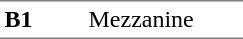<table border=0 cellspacing=0 cellpadding=3>
<tr>
<td style="border-bottom:solid 1px gray;border-top:solid 1px gray;" width=50 valign=top><strong>B1</strong></td>
<td style="border-top:solid 1px gray;border-bottom:solid 1px gray;" width=100 valign=top>Mezzanine</td>
</tr>
</table>
